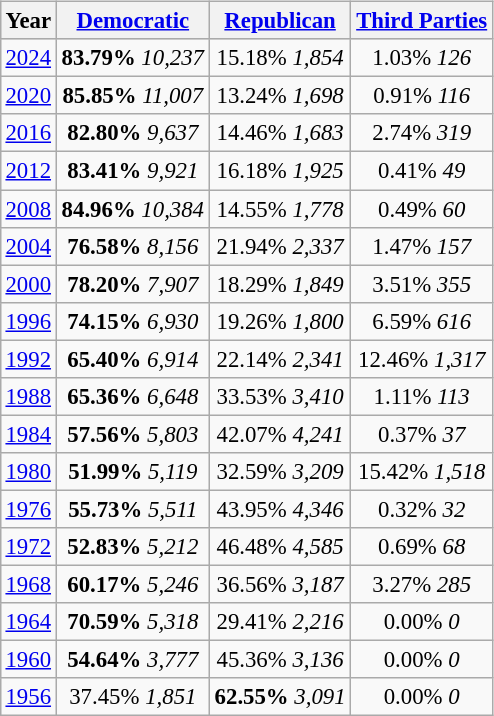<table class="wikitable"  style="float:right; margin:1em; font-size:95%;">
<tr style="background:lightgrey;">
<th>Year</th>
<th><a href='#'>Democratic</a></th>
<th><a href='#'>Republican</a></th>
<th><a href='#'>Third Parties</a></th>
</tr>
<tr>
<td align="center" ><a href='#'>2024</a></td>
<td align="center" ><strong>83.79%</strong> <em>10,237</em></td>
<td align="center" >15.18% <em>1,854</em></td>
<td align="center" >1.03% <em>126</em></td>
</tr>
<tr>
<td align="center" ><a href='#'>2020</a></td>
<td align="center" ><strong>85.85%</strong> <em>11,007</em></td>
<td align="center" >13.24% <em>1,698</em></td>
<td align="center" >0.91% <em>116</em></td>
</tr>
<tr>
<td align="center" ><a href='#'>2016</a></td>
<td align="center" ><strong>82.80%</strong> <em>9,637</em></td>
<td align="center" >14.46% <em>1,683</em></td>
<td align="center" >2.74% <em>319</em></td>
</tr>
<tr>
<td align="center" ><a href='#'>2012</a></td>
<td align="center" ><strong>83.41%</strong> <em>9,921</em></td>
<td align="center" >16.18% <em>1,925</em></td>
<td align="center" >0.41% <em>49</em></td>
</tr>
<tr>
<td align="center" ><a href='#'>2008</a></td>
<td align="center" ><strong>84.96%</strong> <em>10,384</em></td>
<td align="center" >14.55% <em>1,778</em></td>
<td align="center" >0.49% <em>60</em></td>
</tr>
<tr>
<td align="center" ><a href='#'>2004</a></td>
<td align="center" ><strong>76.58%</strong> <em>8,156</em></td>
<td align="center" >21.94% <em>2,337</em></td>
<td align="center" >1.47% <em>157</em></td>
</tr>
<tr>
<td align="center" ><a href='#'>2000</a></td>
<td align="center" ><strong>78.20%</strong> <em>7,907</em></td>
<td align="center" >18.29% <em>1,849</em></td>
<td align="center" >3.51% <em>355</em></td>
</tr>
<tr>
<td align="center" ><a href='#'>1996</a></td>
<td align="center" ><strong>74.15%</strong> <em>6,930</em></td>
<td align="center" >19.26% <em>1,800</em></td>
<td align="center" >6.59% <em>616</em></td>
</tr>
<tr>
<td align="center" ><a href='#'>1992</a></td>
<td align="center" ><strong>65.40%</strong> <em>6,914</em></td>
<td align="center" >22.14% <em>2,341</em></td>
<td align="center" >12.46% <em>1,317</em></td>
</tr>
<tr>
<td align="center" ><a href='#'>1988</a></td>
<td align="center" ><strong>65.36%</strong> <em>6,648</em></td>
<td align="center" >33.53% <em>3,410</em></td>
<td align="center" >1.11% <em>113</em></td>
</tr>
<tr>
<td align="center" ><a href='#'>1984</a></td>
<td align="center" ><strong>57.56%</strong> <em>5,803</em></td>
<td align="center" >42.07% <em>4,241</em></td>
<td align="center" >0.37% <em>37</em></td>
</tr>
<tr>
<td align="center" ><a href='#'>1980</a></td>
<td align="center" ><strong>51.99%</strong> <em>5,119</em></td>
<td align="center" >32.59% <em>3,209</em></td>
<td align="center" >15.42% <em>1,518</em></td>
</tr>
<tr>
<td align="center" ><a href='#'>1976</a></td>
<td align="center" ><strong>55.73%</strong> <em>5,511</em></td>
<td align="center" >43.95% <em>4,346</em></td>
<td align="center" >0.32% <em>32</em></td>
</tr>
<tr>
<td align="center" ><a href='#'>1972</a></td>
<td align="center" ><strong>52.83%</strong> <em>5,212</em></td>
<td align="center" >46.48% <em>4,585</em></td>
<td align="center" >0.69% <em>68</em></td>
</tr>
<tr>
<td align="center" ><a href='#'>1968</a></td>
<td align="center" ><strong>60.17%</strong> <em>5,246</em></td>
<td align="center" >36.56% <em>3,187</em></td>
<td align="center" >3.27% <em>285</em></td>
</tr>
<tr>
<td align="center" ><a href='#'>1964</a></td>
<td align="center" ><strong>70.59%</strong> <em>5,318</em></td>
<td align="center" >29.41% <em>2,216</em></td>
<td align="center" >0.00% <em>0</em></td>
</tr>
<tr>
<td align="center" ><a href='#'>1960</a></td>
<td align="center" ><strong>54.64%</strong> <em>3,777</em></td>
<td align="center" >45.36% <em>3,136</em></td>
<td align="center" >0.00% <em>0</em></td>
</tr>
<tr>
<td align="center" ><a href='#'>1956</a></td>
<td align="center" >37.45% <em>1,851</em></td>
<td align="center" ><strong>62.55%</strong> <em>3,091</em></td>
<td align="center" >0.00% <em>0</em></td>
</tr>
</table>
